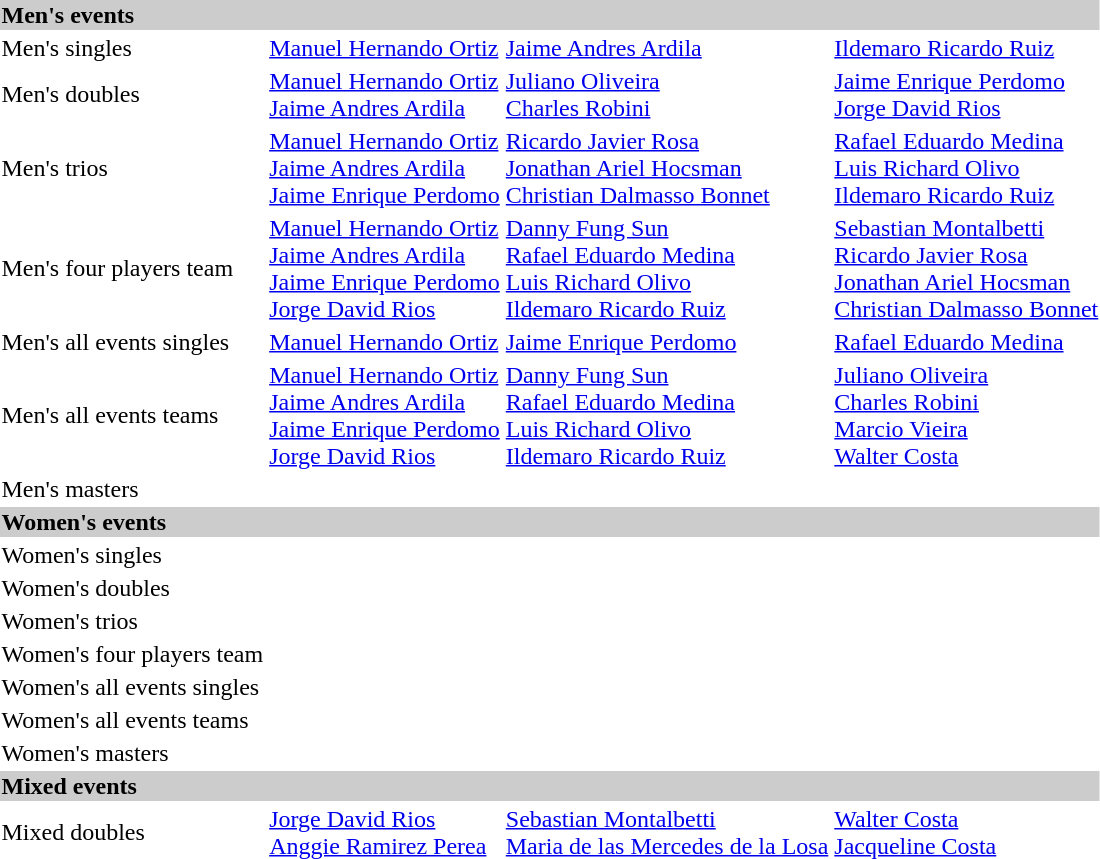<table>
<tr bgcolor="#cccccc">
<td colspan=4><strong>Men's events</strong></td>
</tr>
<tr>
<td>Men's singles<br></td>
<td><a href='#'>Manuel Hernando Ortiz</a><br><em></em></td>
<td><a href='#'>Jaime Andres Ardila</a><br><em></em></td>
<td><a href='#'>Ildemaro Ricardo Ruiz</a><br><em></em></td>
</tr>
<tr>
<td>Men's doubles<br></td>
<td><a href='#'>Manuel Hernando Ortiz</a><br><a href='#'>Jaime Andres Ardila</a><br><em></em></td>
<td><a href='#'>Juliano Oliveira</a><br><a href='#'>Charles Robini</a><br><em></em></td>
<td><a href='#'>Jaime Enrique Perdomo</a><br><a href='#'>Jorge David Rios</a><br><em></em></td>
</tr>
<tr>
<td>Men's trios<br></td>
<td><a href='#'>Manuel Hernando Ortiz</a><br><a href='#'>Jaime Andres Ardila</a><br><a href='#'>Jaime Enrique Perdomo</a><br><em></em></td>
<td><a href='#'>Ricardo Javier Rosa</a><br><a href='#'>Jonathan Ariel Hocsman</a><br><a href='#'>Christian Dalmasso Bonnet</a><br><em></em></td>
<td><a href='#'>Rafael Eduardo Medina</a><br><a href='#'>Luis Richard Olivo</a><br><a href='#'>Ildemaro Ricardo Ruiz</a><br><em></em></td>
</tr>
<tr>
<td>Men's four players team<br></td>
<td><a href='#'>Manuel Hernando Ortiz</a><br><a href='#'>Jaime Andres Ardila</a><br><a href='#'>Jaime Enrique Perdomo</a><br><a href='#'>Jorge David Rios</a><br><em></em></td>
<td><a href='#'>Danny Fung Sun</a><br><a href='#'>Rafael Eduardo Medina</a><br><a href='#'>Luis Richard Olivo</a><br><a href='#'>Ildemaro Ricardo Ruiz</a><br><em></em></td>
<td><a href='#'>Sebastian Montalbetti</a><br><a href='#'>Ricardo Javier Rosa</a><br><a href='#'>Jonathan Ariel Hocsman</a><br><a href='#'>Christian Dalmasso Bonnet</a><br><em></em></td>
</tr>
<tr>
<td>Men's all events singles<br></td>
<td><a href='#'>Manuel Hernando Ortiz</a><br><em></em></td>
<td><a href='#'>Jaime Enrique Perdomo</a><br><em></em></td>
<td><a href='#'>Rafael Eduardo Medina</a><br><em></em></td>
</tr>
<tr>
<td>Men's all events teams<br></td>
<td><a href='#'>Manuel Hernando Ortiz</a><br><a href='#'>Jaime Andres Ardila</a><br><a href='#'>Jaime Enrique Perdomo</a><br><a href='#'>Jorge David Rios</a><br><em></em></td>
<td><a href='#'>Danny Fung Sun</a><br><a href='#'>Rafael Eduardo Medina</a><br><a href='#'>Luis Richard Olivo</a><br><a href='#'>Ildemaro Ricardo Ruiz</a><br><em></em></td>
<td><a href='#'>Juliano Oliveira</a><br><a href='#'>Charles Robini</a><br><a href='#'>Marcio Vieira</a><br><a href='#'>Walter Costa</a><br><em></em></td>
</tr>
<tr>
<td>Men's masters<br></td>
<td></td>
<td></td>
<td></td>
</tr>
<tr bgcolor="#cccccc">
<td colspan=4><strong>Women's events</strong></td>
</tr>
<tr>
<td>Women's singles<br></td>
<td></td>
<td></td>
<td></td>
</tr>
<tr>
<td>Women's doubles<br></td>
<td></td>
<td></td>
<td></td>
</tr>
<tr>
<td>Women's trios<br></td>
<td></td>
<td></td>
<td></td>
</tr>
<tr>
<td>Women's four players team<br></td>
<td></td>
<td></td>
<td></td>
</tr>
<tr>
<td>Women's all events singles<br></td>
<td></td>
<td></td>
<td></td>
</tr>
<tr>
<td>Women's all events teams<br></td>
<td></td>
<td></td>
<td></td>
</tr>
<tr>
<td>Women's masters<br></td>
<td></td>
<td></td>
<td></td>
</tr>
<tr bgcolor="#cccccc">
<td colspan=4><strong>Mixed events</strong></td>
</tr>
<tr>
<td>Mixed doubles<br></td>
<td><a href='#'>Jorge David Rios</a><br><a href='#'>Anggie Ramirez Perea</a><br><em></em></td>
<td><a href='#'>Sebastian Montalbetti</a><br><a href='#'>Maria de las Mercedes de la Losa</a><br><em></em></td>
<td><a href='#'>Walter Costa</a><br><a href='#'>Jacqueline Costa</a><br><em></em></td>
</tr>
<tr>
</tr>
</table>
